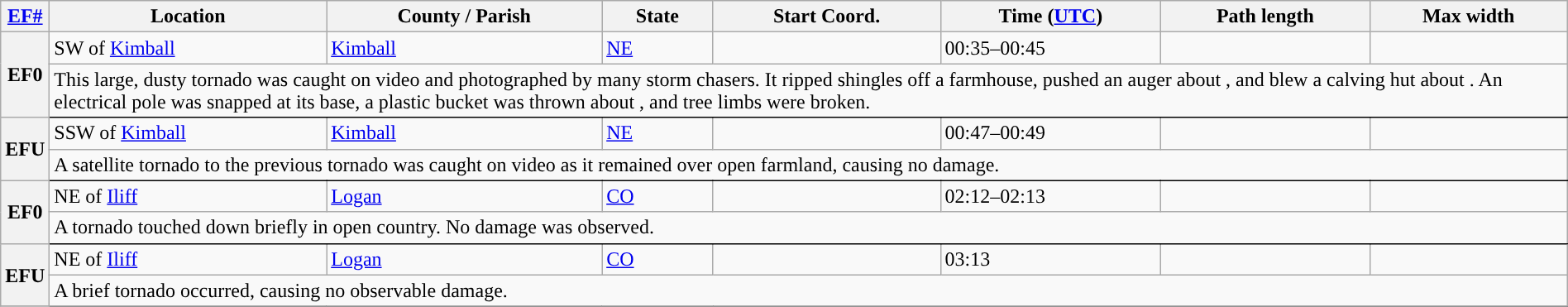<table class="wikitable sortable" style="width:100%;">
<tr>
<th scope="col" width="2%" align="center"><a href='#'>EF#</a></th>
<th scope="col" align="center" class="unsortable">Location</th>
<th scope="col" align="center" class="unsortable">County / Parish</th>
<th scope="col" align="center">State</th>
<th scope="col" align="center">Start Coord.</th>
<th scope="col" align="center">Time (<a href='#'>UTC</a>)</th>
<th scope="col" align="center">Path length</th>
<th scope="col" align="center">Max width</th>
</tr>
<tr>
<th scope="row" rowspan="2" style="background-color:#">EF0</th>
<td>SW of <a href='#'>Kimball</a></td>
<td><a href='#'>Kimball</a></td>
<td><a href='#'>NE</a></td>
<td></td>
<td>00:35–00:45</td>
<td></td>
<td></td>
</tr>
<tr class="expand-child">
<td colspan="8" style=" border-bottom: 1px solid black;">This large, dusty tornado was caught on video and photographed by many storm chasers. It ripped shingles off a farmhouse, pushed an auger about , and blew a calving hut about . An electrical pole was snapped at its base, a plastic  bucket was thrown about , and tree limbs were broken.</td>
</tr>
<tr>
<th scope="row" rowspan="2" style="background-color:#">EFU</th>
<td>SSW of <a href='#'>Kimball</a></td>
<td><a href='#'>Kimball</a></td>
<td><a href='#'>NE</a></td>
<td></td>
<td>00:47–00:49</td>
<td></td>
<td></td>
</tr>
<tr class="expand-child">
<td colspan="8" style=" border-bottom: 1px solid black;">A satellite tornado to the previous tornado was caught on video as it remained over open farmland, causing no damage.</td>
</tr>
<tr>
<th scope="row" rowspan="2" style="background-color:#">EF0</th>
<td>NE of <a href='#'>Iliff</a></td>
<td><a href='#'>Logan</a></td>
<td><a href='#'>CO</a></td>
<td></td>
<td>02:12–02:13</td>
<td></td>
<td></td>
</tr>
<tr class="expand-child">
<td colspan="8" style=" border-bottom: 1px solid black;">A tornado touched down briefly in open country. No damage was observed.</td>
</tr>
<tr>
<th scope="row" rowspan="2" style="background-color:#">EFU</th>
<td>NE of <a href='#'>Iliff</a></td>
<td><a href='#'>Logan</a></td>
<td><a href='#'>CO</a></td>
<td></td>
<td>03:13</td>
<td></td>
<td></td>
</tr>
<tr class="expand-child">
<td colspan="8" style=" border-bottom: 1px solid black;">A brief tornado occurred, causing no observable damage.</td>
</tr>
<tr>
</tr>
</table>
